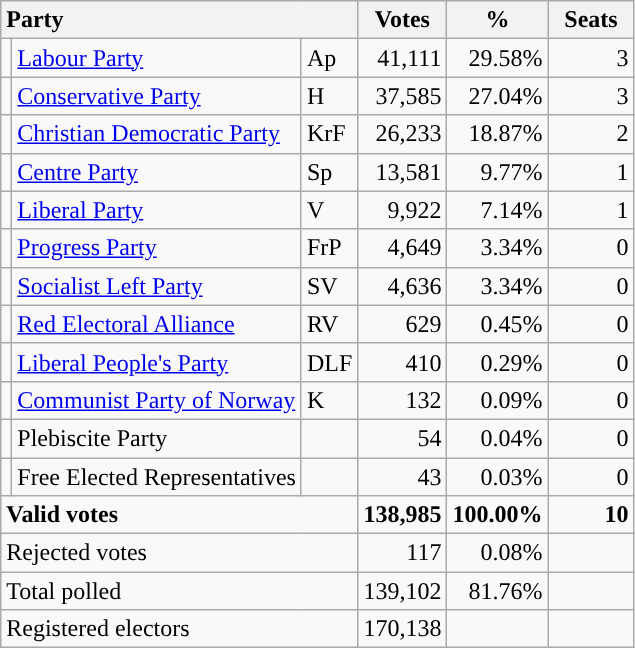<table class="wikitable" border="1" style="text-align:right;">
<tr>
<th style="text-align:left;" colspan=3>Party</th>
<th align=center width="50">Votes</th>
<th align=center width="50">%</th>
<th align=center width="50">Seats</th>
</tr>
<tr>
<td style="color:inherit;background:"></td>
<td align=left><a href='#'>Labour Party</a></td>
<td align=left>Ap</td>
<td>41,111</td>
<td>29.58%</td>
<td>3</td>
</tr>
<tr>
<td style="color:inherit;background:"></td>
<td align=left><a href='#'>Conservative Party</a></td>
<td align=left>H</td>
<td>37,585</td>
<td>27.04%</td>
<td>3</td>
</tr>
<tr>
<td style="color:inherit;background:"></td>
<td align=left><a href='#'>Christian Democratic Party</a></td>
<td align=left>KrF</td>
<td>26,233</td>
<td>18.87%</td>
<td>2</td>
</tr>
<tr>
<td style="color:inherit;background:"></td>
<td align=left><a href='#'>Centre Party</a></td>
<td align=left>Sp</td>
<td>13,581</td>
<td>9.77%</td>
<td>1</td>
</tr>
<tr>
<td style="color:inherit;background:"></td>
<td align=left><a href='#'>Liberal Party</a></td>
<td align=left>V</td>
<td>9,922</td>
<td>7.14%</td>
<td>1</td>
</tr>
<tr>
<td style="color:inherit;background:"></td>
<td align=left><a href='#'>Progress Party</a></td>
<td align=left>FrP</td>
<td>4,649</td>
<td>3.34%</td>
<td>0</td>
</tr>
<tr>
<td style="color:inherit;background:"></td>
<td align=left><a href='#'>Socialist Left Party</a></td>
<td align=left>SV</td>
<td>4,636</td>
<td>3.34%</td>
<td>0</td>
</tr>
<tr>
<td style="color:inherit;background:"></td>
<td align=left><a href='#'>Red Electoral Alliance</a></td>
<td align=left>RV</td>
<td>629</td>
<td>0.45%</td>
<td>0</td>
</tr>
<tr>
<td style="color:inherit;background:"></td>
<td align=left><a href='#'>Liberal People's Party</a></td>
<td align=left>DLF</td>
<td>410</td>
<td>0.29%</td>
<td>0</td>
</tr>
<tr>
<td style="color:inherit;background:"></td>
<td align=left><a href='#'>Communist Party of Norway</a></td>
<td align=left>K</td>
<td>132</td>
<td>0.09%</td>
<td>0</td>
</tr>
<tr>
<td></td>
<td align=left>Plebiscite Party</td>
<td align=left></td>
<td>54</td>
<td>0.04%</td>
<td>0</td>
</tr>
<tr>
<td></td>
<td align=left>Free Elected Representatives</td>
<td align=left></td>
<td>43</td>
<td>0.03%</td>
<td>0</td>
</tr>
<tr style="font-weight:bold">
<td align=left colspan=3>Valid votes</td>
<td>138,985</td>
<td>100.00%</td>
<td>10</td>
</tr>
<tr>
<td align=left colspan=3>Rejected votes</td>
<td>117</td>
<td>0.08%</td>
<td></td>
</tr>
<tr>
<td align=left colspan=3>Total polled</td>
<td>139,102</td>
<td>81.76%</td>
<td></td>
</tr>
<tr>
<td align=left colspan=3>Registered electors</td>
<td>170,138</td>
<td></td>
<td></td>
</tr>
</table>
